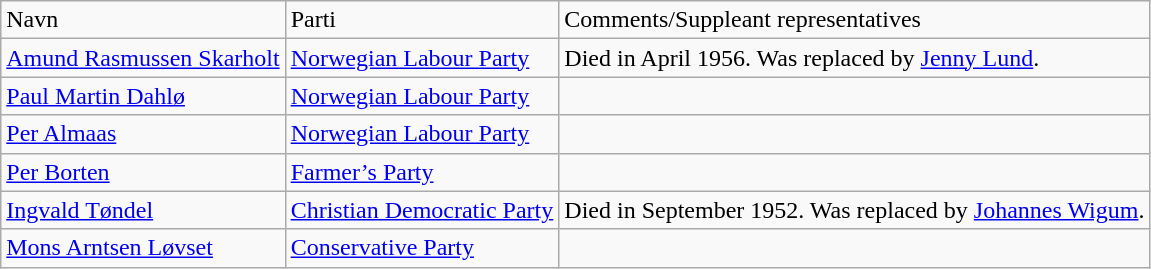<table class="wikitable">
<tr>
<td>Navn</td>
<td>Parti</td>
<td>Comments/Suppleant representatives</td>
</tr>
<tr>
<td><a href='#'>Amund Rasmussen Skarholt</a></td>
<td><a href='#'>Norwegian Labour Party</a></td>
<td>Died in April 1956. Was replaced by <a href='#'>Jenny Lund</a>.</td>
</tr>
<tr>
<td><a href='#'>Paul Martin Dahlø</a></td>
<td><a href='#'>Norwegian Labour Party</a></td>
<td></td>
</tr>
<tr>
<td><a href='#'>Per Almaas</a></td>
<td><a href='#'>Norwegian Labour Party</a></td>
<td></td>
</tr>
<tr>
<td><a href='#'>Per Borten</a></td>
<td><a href='#'>Farmer’s Party</a></td>
<td></td>
</tr>
<tr>
<td><a href='#'>Ingvald Tøndel</a></td>
<td><a href='#'>Christian Democratic Party</a></td>
<td>Died in September 1952. Was replaced by <a href='#'>Johannes Wigum</a>.</td>
</tr>
<tr>
<td><a href='#'>Mons Arntsen Løvset</a></td>
<td><a href='#'>Conservative Party</a></td>
<td></td>
</tr>
</table>
